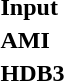<table>
<tr>
<td><strong>Input</strong></td>
<td></td>
</tr>
<tr>
<td><strong>AMI</strong></td>
<td></td>
</tr>
<tr>
<td><strong>HDB3</strong></td>
<td></td>
</tr>
<tr>
<td></td>
<td></td>
</tr>
</table>
